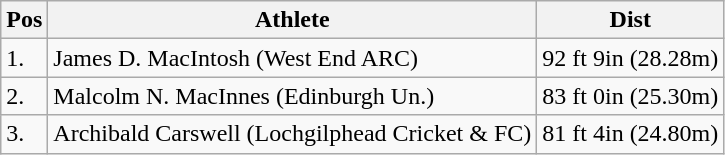<table class="wikitable">
<tr>
<th>Pos</th>
<th>Athlete</th>
<th>Dist</th>
</tr>
<tr>
<td>1.</td>
<td>James D. MacIntosh (West End ARC)</td>
<td>92 ft 9in (28.28m)</td>
</tr>
<tr>
<td>2.</td>
<td>Malcolm N. MacInnes (Edinburgh Un.)</td>
<td>83 ft 0in (25.30m)</td>
</tr>
<tr>
<td>3.</td>
<td>Archibald Carswell (Lochgilphead Cricket & FC)</td>
<td>81 ft 4in (24.80m)</td>
</tr>
</table>
